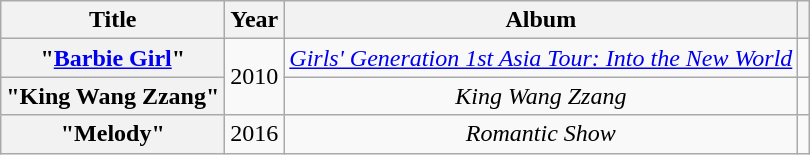<table class="wikitable plainrowheaders" style="text-align:center;">
<tr>
<th>Title</th>
<th>Year</th>
<th>Album</th>
<th></th>
</tr>
<tr>
<th scope="row">"<a href='#'>Barbie Girl</a>"<br></th>
<td rowspan="2">2010</td>
<td><em><a href='#'>Girls' Generation 1st Asia Tour: Into the New World</a></em></td>
<td></td>
</tr>
<tr>
<th scope="row">"King Wang Zzang"<br></th>
<td><em>King Wang Zzang</em></td>
<td></td>
</tr>
<tr>
<th scope="row">"Melody"<br></th>
<td>2016</td>
<td><em>Romantic Show</em></td>
<td></td>
</tr>
</table>
